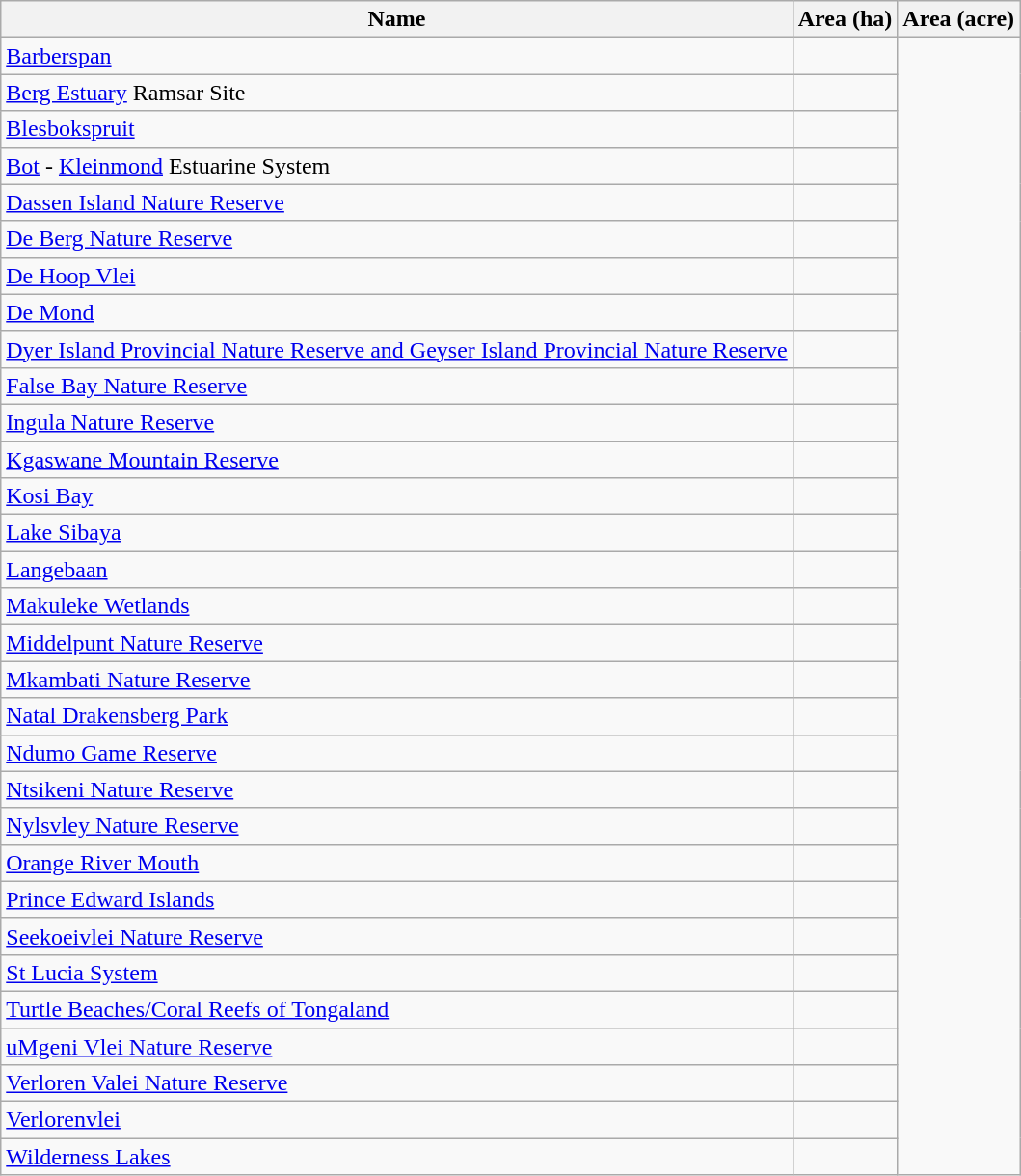<table class="wikitable sortable">
<tr>
<th scope="col" align=left>Name</th>
<th scope="col">Area (ha)</th>
<th scope="col">Area (acre)</th>
</tr>
<tr ---->
<td><a href='#'>Barberspan</a></td>
<td></td>
</tr>
<tr ---->
<td><a href='#'>Berg Estuary</a> Ramsar Site</td>
<td></td>
</tr>
<tr ---->
<td><a href='#'>Blesbokspruit</a></td>
<td></td>
</tr>
<tr ---->
<td><a href='#'>Bot</a> - <a href='#'>Kleinmond</a> Estuarine System</td>
<td></td>
</tr>
<tr ---->
<td><a href='#'>Dassen Island Nature Reserve</a></td>
<td></td>
</tr>
<tr ---->
<td><a href='#'>De Berg Nature Reserve</a></td>
<td></td>
</tr>
<tr ---->
<td><a href='#'>De Hoop Vlei</a></td>
<td></td>
</tr>
<tr ---->
<td><a href='#'>De Mond</a></td>
<td></td>
</tr>
<tr ---->
<td><a href='#'>Dyer Island Provincial Nature Reserve and Geyser Island Provincial Nature Reserve</a></td>
<td></td>
</tr>
<tr ---->
<td><a href='#'>False Bay Nature Reserve</a></td>
<td></td>
</tr>
<tr ---->
<td><a href='#'>Ingula Nature Reserve</a></td>
<td></td>
</tr>
<tr ---->
<td><a href='#'>Kgaswane Mountain Reserve</a></td>
<td></td>
</tr>
<tr ---->
<td><a href='#'>Kosi Bay</a></td>
<td></td>
</tr>
<tr ---->
<td><a href='#'>Lake Sibaya</a></td>
<td></td>
</tr>
<tr ---->
<td><a href='#'>Langebaan</a></td>
<td></td>
</tr>
<tr ---->
<td><a href='#'>Makuleke Wetlands</a></td>
<td></td>
</tr>
<tr ---->
<td><a href='#'>Middelpunt Nature Reserve</a></td>
<td></td>
</tr>
<tr ---->
<td><a href='#'>Mkambati Nature Reserve</a></td>
<td></td>
</tr>
<tr ---->
<td><a href='#'>Natal Drakensberg Park</a></td>
<td></td>
</tr>
<tr ---->
<td><a href='#'>Ndumo Game Reserve</a></td>
<td></td>
</tr>
<tr ---->
<td><a href='#'>Ntsikeni Nature Reserve</a></td>
<td></td>
</tr>
<tr ---->
<td><a href='#'>Nylsvley Nature Reserve</a></td>
<td></td>
</tr>
<tr ---->
<td><a href='#'>Orange River Mouth</a></td>
<td></td>
</tr>
<tr ---->
<td><a href='#'>Prince Edward Islands</a></td>
<td></td>
</tr>
<tr ---->
<td><a href='#'>Seekoeivlei Nature Reserve</a></td>
<td></td>
</tr>
<tr ---->
<td><a href='#'>St Lucia System</a></td>
<td></td>
</tr>
<tr ---->
<td><a href='#'>Turtle Beaches/Coral Reefs of Tongaland</a></td>
<td></td>
</tr>
<tr ---->
<td><a href='#'>uMgeni Vlei Nature Reserve</a></td>
<td></td>
</tr>
<tr ---->
<td><a href='#'>Verloren Valei Nature Reserve</a></td>
<td></td>
</tr>
<tr ---->
<td><a href='#'>Verlorenvlei</a></td>
<td></td>
</tr>
<tr ---->
<td><a href='#'>Wilderness Lakes</a></td>
<td></td>
</tr>
</table>
